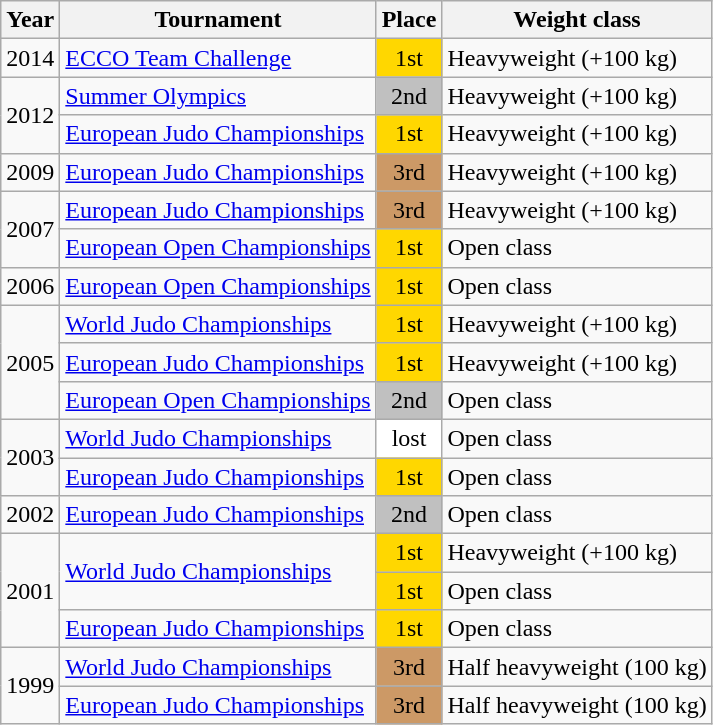<table class=wikitable>
<tr>
<th>Year</th>
<th>Tournament</th>
<th>Place</th>
<th>Weight class</th>
</tr>
<tr>
<td>2014</td>
<td><a href='#'>ECCO Team Challenge</a></td>
<td bgcolor="gold" align="center">1st</td>
<td>Heavyweight (+100 kg)</td>
</tr>
<tr>
<td rowspan=2>2012</td>
<td><a href='#'>Summer Olympics</a></td>
<td bgcolor="silver" align="center">2nd</td>
<td>Heavyweight (+100 kg)</td>
</tr>
<tr>
<td><a href='#'>European Judo Championships</a></td>
<td bgcolor="gold" align="center">1st</td>
<td>Heavyweight (+100 kg)</td>
</tr>
<tr>
<td>2009</td>
<td><a href='#'>European Judo Championships</a></td>
<td bgcolor="cc9966" align="center">3rd</td>
<td>Heavyweight (+100 kg)</td>
</tr>
<tr>
<td rowspan=2>2007</td>
<td><a href='#'>European Judo Championships</a></td>
<td bgcolor="cc9966" align="center">3rd</td>
<td>Heavyweight (+100 kg)</td>
</tr>
<tr>
<td><a href='#'>European Open Championships</a></td>
<td bgcolor="gold" align="center">1st</td>
<td>Open class</td>
</tr>
<tr>
<td>2006</td>
<td><a href='#'>European Open Championships</a></td>
<td bgcolor="gold" align="center">1st</td>
<td>Open class</td>
</tr>
<tr>
<td rowspan=3>2005</td>
<td><a href='#'>World Judo Championships</a></td>
<td bgcolor="gold" align="center">1st</td>
<td>Heavyweight (+100 kg)</td>
</tr>
<tr>
<td><a href='#'>European Judo Championships</a></td>
<td bgcolor="gold" align="center">1st</td>
<td>Heavyweight (+100 kg)</td>
</tr>
<tr>
<td><a href='#'>European Open Championships</a></td>
<td bgcolor="silver" align="center">2nd</td>
<td>Open class</td>
</tr>
<tr>
<td rowspan=2>2003</td>
<td><a href='#'>World Judo Championships</a></td>
<td bgcolor="white" align="center">lost</td>
<td>Open class</td>
</tr>
<tr>
<td><a href='#'>European Judo Championships</a></td>
<td bgcolor="gold" align="center">1st</td>
<td>Open class</td>
</tr>
<tr>
<td>2002</td>
<td><a href='#'>European Judo Championships</a></td>
<td bgcolor="silver" align="center">2nd</td>
<td>Open class</td>
</tr>
<tr>
<td rowspan=3>2001</td>
<td rowspan=2><a href='#'>World Judo Championships</a></td>
<td bgcolor="gold" align="center">1st</td>
<td>Heavyweight (+100 kg)</td>
</tr>
<tr>
<td bgcolor="gold" align="center">1st</td>
<td>Open class</td>
</tr>
<tr>
<td><a href='#'>European Judo Championships</a></td>
<td bgcolor="gold" align="center">1st</td>
<td>Open class</td>
</tr>
<tr>
<td rowspan=2>1999</td>
<td><a href='#'>World Judo Championships</a></td>
<td bgcolor="cc9966" align="center">3rd</td>
<td>Half heavyweight (100 kg)</td>
</tr>
<tr>
<td><a href='#'>European Judo Championships</a></td>
<td bgcolor="cc9966" align="center">3rd</td>
<td>Half heavyweight (100 kg)</td>
</tr>
</table>
